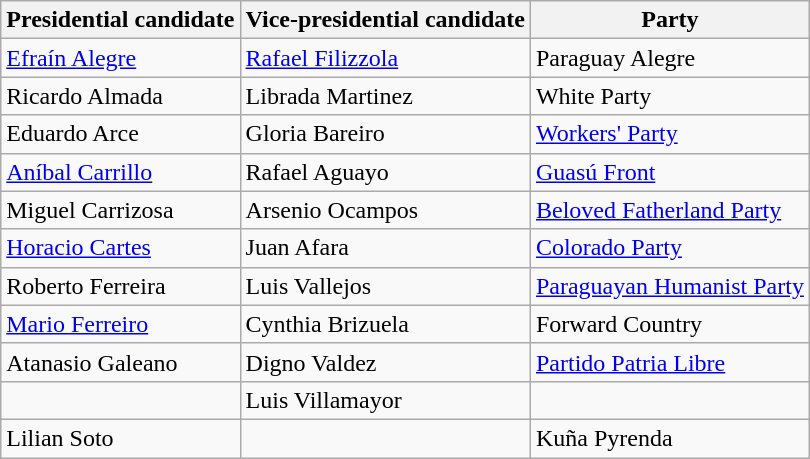<table class=wikitable>
<tr>
<th>Presidential candidate</th>
<th>Vice-presidential candidate</th>
<th>Party</th>
</tr>
<tr>
<td><a href='#'>Efraín Alegre</a></td>
<td><a href='#'>Rafael Filizzola</a></td>
<td>Paraguay Alegre</td>
</tr>
<tr>
<td>Ricardo Almada</td>
<td>Librada Martinez</td>
<td>White Party</td>
</tr>
<tr>
<td>Eduardo Arce</td>
<td>Gloria Bareiro</td>
<td><a href='#'>Workers' Party</a></td>
</tr>
<tr>
<td><a href='#'>Aníbal Carrillo</a></td>
<td>Rafael Aguayo</td>
<td><a href='#'>Guasú Front</a></td>
</tr>
<tr>
<td>Miguel Carrizosa</td>
<td>Arsenio Ocampos</td>
<td><a href='#'>Beloved Fatherland Party</a></td>
</tr>
<tr>
<td><a href='#'>Horacio Cartes</a></td>
<td>Juan Afara</td>
<td><a href='#'>Colorado Party</a></td>
</tr>
<tr>
<td>Roberto Ferreira</td>
<td>Luis Vallejos</td>
<td><a href='#'>Paraguayan Humanist Party</a></td>
</tr>
<tr>
<td><a href='#'>Mario Ferreiro</a></td>
<td>Cynthia Brizuela</td>
<td>Forward Country</td>
</tr>
<tr>
<td>Atanasio Galeano</td>
<td>Digno Valdez</td>
<td><a href='#'>Partido Patria Libre</a></td>
</tr>
<tr>
<td></td>
<td>Luis Villamayor</td>
<td></td>
</tr>
<tr>
<td>Lilian Soto</td>
<td></td>
<td>Kuña Pyrenda</td>
</tr>
</table>
